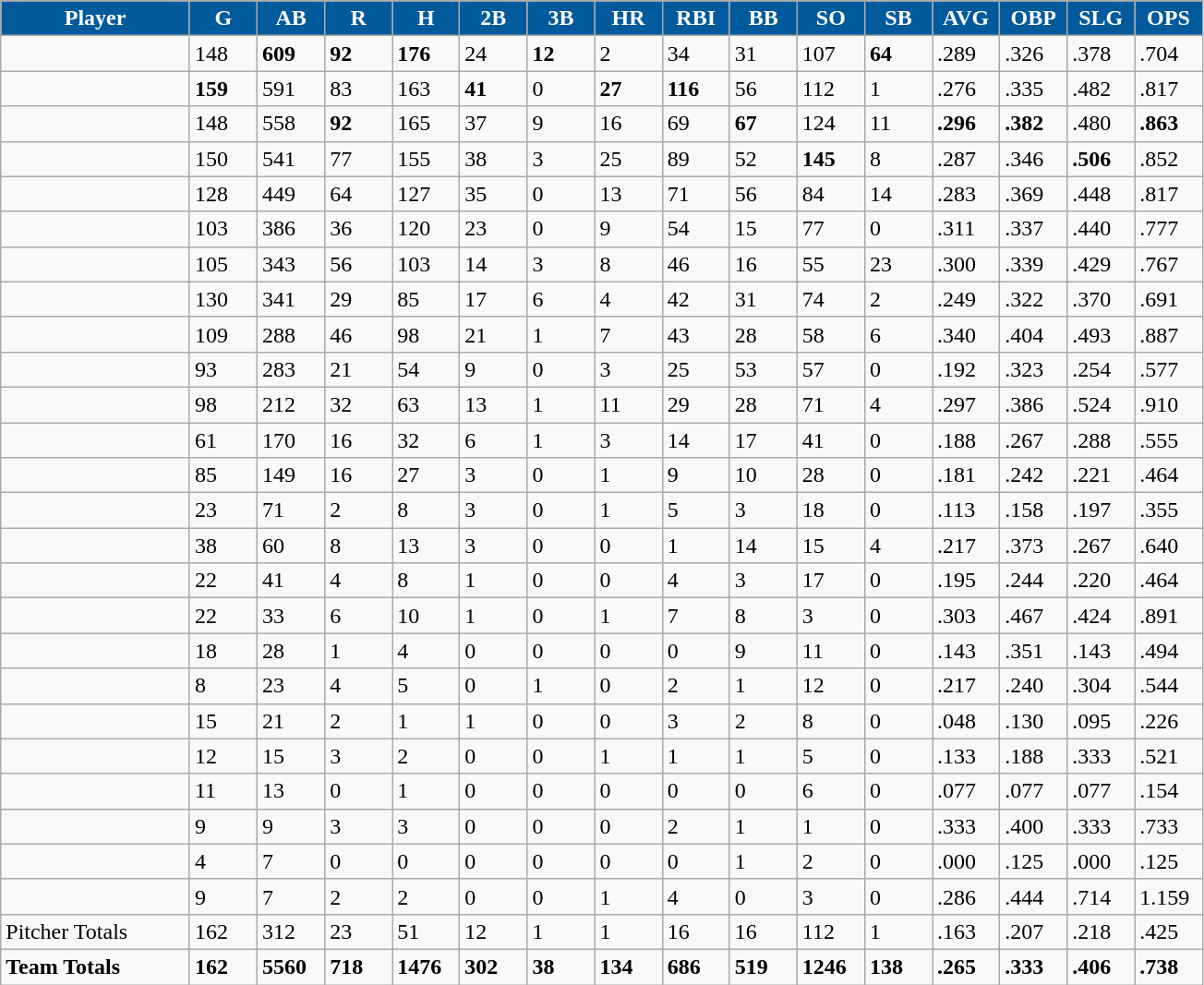<table class="wikitable sortable">
<tr>
<th style="background:#005A9C; color:#FFF; width:14%;">Player</th>
<th style="background:#005A9C; color:#FFF; width:5%;">G</th>
<th style="background:#005A9C; color:#FFF; width:5%;">AB</th>
<th style="background:#005A9C; color:#FFF; width:5%;">R</th>
<th style="background:#005A9C; color:#FFF; width:5%;">H</th>
<th style="background:#005A9C; color:#FFF; width:5%;">2B</th>
<th style="background:#005A9C; color:#FFF; width:5%;">3B</th>
<th style="background:#005A9C; color:#FFF; width:5%;">HR</th>
<th style="background:#005A9C; color:#FFF; width:5%;">RBI</th>
<th style="background:#005A9C; color:#FFF; width:5%;">BB</th>
<th style="background:#005A9C; color:#FFF; width:5%;">SO</th>
<th style="background:#005A9C; color:#FFF; width:5%;">SB</th>
<th style="background:#005A9C; color:#FFF; width:5%;">AVG</th>
<th style="background:#005A9C; color:#FFF; width:5%;">OBP</th>
<th style="background:#005A9C; color:#FFF; width:5%;">SLG</th>
<th style="background:#005A9C; color:#FFF; width:5%;">OPS</th>
</tr>
<tr>
<td></td>
<td>148</td>
<td><strong>609</strong></td>
<td><strong>92</strong></td>
<td><strong>176</strong></td>
<td>24</td>
<td><strong>12</strong></td>
<td>2</td>
<td>34</td>
<td>31</td>
<td>107</td>
<td><strong>64</strong></td>
<td>.289</td>
<td>.326</td>
<td>.378</td>
<td>.704</td>
</tr>
<tr>
<td></td>
<td><strong>159</strong></td>
<td>591</td>
<td>83</td>
<td>163</td>
<td><strong>41</strong></td>
<td>0</td>
<td><strong>27</strong></td>
<td><strong>116</strong></td>
<td>56</td>
<td>112</td>
<td>1</td>
<td>.276</td>
<td>.335</td>
<td>.482</td>
<td>.817</td>
</tr>
<tr>
<td></td>
<td>148</td>
<td>558</td>
<td><strong>92</strong></td>
<td>165</td>
<td>37</td>
<td>9</td>
<td>16</td>
<td>69</td>
<td><strong>67</strong></td>
<td>124</td>
<td>11</td>
<td><strong>.296</strong></td>
<td><strong>.382</strong></td>
<td>.480</td>
<td><strong>.863</strong></td>
</tr>
<tr>
<td></td>
<td>150</td>
<td>541</td>
<td>77</td>
<td>155</td>
<td>38</td>
<td>3</td>
<td>25</td>
<td>89</td>
<td>52</td>
<td><strong>145</strong></td>
<td>8</td>
<td>.287</td>
<td>.346</td>
<td><strong>.506</strong></td>
<td>.852</td>
</tr>
<tr>
<td></td>
<td>128</td>
<td>449</td>
<td>64</td>
<td>127</td>
<td>35</td>
<td>0</td>
<td>13</td>
<td>71</td>
<td>56</td>
<td>84</td>
<td>14</td>
<td>.283</td>
<td>.369</td>
<td>.448</td>
<td>.817</td>
</tr>
<tr>
<td></td>
<td>103</td>
<td>386</td>
<td>36</td>
<td>120</td>
<td>23</td>
<td>0</td>
<td>9</td>
<td>54</td>
<td>15</td>
<td>77</td>
<td>0</td>
<td>.311</td>
<td>.337</td>
<td>.440</td>
<td>.777</td>
</tr>
<tr>
<td></td>
<td>105</td>
<td>343</td>
<td>56</td>
<td>103</td>
<td>14</td>
<td>3</td>
<td>8</td>
<td>46</td>
<td>16</td>
<td>55</td>
<td>23</td>
<td>.300</td>
<td>.339</td>
<td>.429</td>
<td>.767</td>
</tr>
<tr>
<td></td>
<td>130</td>
<td>341</td>
<td>29</td>
<td>85</td>
<td>17</td>
<td>6</td>
<td>4</td>
<td>42</td>
<td>31</td>
<td>74</td>
<td>2</td>
<td>.249</td>
<td>.322</td>
<td>.370</td>
<td>.691</td>
</tr>
<tr>
<td></td>
<td>109</td>
<td>288</td>
<td>46</td>
<td>98</td>
<td>21</td>
<td>1</td>
<td>7</td>
<td>43</td>
<td>28</td>
<td>58</td>
<td>6</td>
<td>.340</td>
<td>.404</td>
<td>.493</td>
<td>.887</td>
</tr>
<tr>
<td></td>
<td>93</td>
<td>283</td>
<td>21</td>
<td>54</td>
<td>9</td>
<td>0</td>
<td>3</td>
<td>25</td>
<td>53</td>
<td>57</td>
<td>0</td>
<td>.192</td>
<td>.323</td>
<td>.254</td>
<td>.577</td>
</tr>
<tr>
<td></td>
<td>98</td>
<td>212</td>
<td>32</td>
<td>63</td>
<td>13</td>
<td>1</td>
<td>11</td>
<td>29</td>
<td>28</td>
<td>71</td>
<td>4</td>
<td>.297</td>
<td>.386</td>
<td>.524</td>
<td>.910</td>
</tr>
<tr>
<td></td>
<td>61</td>
<td>170</td>
<td>16</td>
<td>32</td>
<td>6</td>
<td>1</td>
<td>3</td>
<td>14</td>
<td>17</td>
<td>41</td>
<td>0</td>
<td>.188</td>
<td>.267</td>
<td>.288</td>
<td>.555</td>
</tr>
<tr>
<td></td>
<td>85</td>
<td>149</td>
<td>16</td>
<td>27</td>
<td>3</td>
<td>0</td>
<td>1</td>
<td>9</td>
<td>10</td>
<td>28</td>
<td>0</td>
<td>.181</td>
<td>.242</td>
<td>.221</td>
<td>.464</td>
</tr>
<tr>
<td></td>
<td>23</td>
<td>71</td>
<td>2</td>
<td>8</td>
<td>3</td>
<td>0</td>
<td>1</td>
<td>5</td>
<td>3</td>
<td>18</td>
<td>0</td>
<td>.113</td>
<td>.158</td>
<td>.197</td>
<td>.355</td>
</tr>
<tr>
<td></td>
<td>38</td>
<td>60</td>
<td>8</td>
<td>13</td>
<td>3</td>
<td>0</td>
<td>0</td>
<td>1</td>
<td>14</td>
<td>15</td>
<td>4</td>
<td>.217</td>
<td>.373</td>
<td>.267</td>
<td>.640</td>
</tr>
<tr>
<td></td>
<td>22</td>
<td>41</td>
<td>4</td>
<td>8</td>
<td>1</td>
<td>0</td>
<td>0</td>
<td>4</td>
<td>3</td>
<td>17</td>
<td>0</td>
<td>.195</td>
<td>.244</td>
<td>.220</td>
<td>.464</td>
</tr>
<tr>
<td></td>
<td>22</td>
<td>33</td>
<td>6</td>
<td>10</td>
<td>1</td>
<td>0</td>
<td>1</td>
<td>7</td>
<td>8</td>
<td>3</td>
<td>0</td>
<td>.303</td>
<td>.467</td>
<td>.424</td>
<td>.891</td>
</tr>
<tr>
<td></td>
<td>18</td>
<td>28</td>
<td>1</td>
<td>4</td>
<td>0</td>
<td>0</td>
<td>0</td>
<td>0</td>
<td>9</td>
<td>11</td>
<td>0</td>
<td>.143</td>
<td>.351</td>
<td>.143</td>
<td>.494</td>
</tr>
<tr>
<td></td>
<td>8</td>
<td>23</td>
<td>4</td>
<td>5</td>
<td>0</td>
<td>1</td>
<td>0</td>
<td>2</td>
<td>1</td>
<td>12</td>
<td>0</td>
<td>.217</td>
<td>.240</td>
<td>.304</td>
<td>.544</td>
</tr>
<tr>
<td></td>
<td>15</td>
<td>21</td>
<td>2</td>
<td>1</td>
<td>1</td>
<td>0</td>
<td>0</td>
<td>3</td>
<td>2</td>
<td>8</td>
<td>0</td>
<td>.048</td>
<td>.130</td>
<td>.095</td>
<td>.226</td>
</tr>
<tr>
<td></td>
<td>12</td>
<td>15</td>
<td>3</td>
<td>2</td>
<td>0</td>
<td>0</td>
<td>1</td>
<td>1</td>
<td>1</td>
<td>5</td>
<td>0</td>
<td>.133</td>
<td>.188</td>
<td>.333</td>
<td>.521</td>
</tr>
<tr>
<td></td>
<td>11</td>
<td>13</td>
<td>0</td>
<td>1</td>
<td>0</td>
<td>0</td>
<td>0</td>
<td>0</td>
<td>0</td>
<td>6</td>
<td>0</td>
<td>.077</td>
<td>.077</td>
<td>.077</td>
<td>.154</td>
</tr>
<tr>
<td></td>
<td>9</td>
<td>9</td>
<td>3</td>
<td>3</td>
<td>0</td>
<td>0</td>
<td>0</td>
<td>2</td>
<td>1</td>
<td>1</td>
<td>0</td>
<td>.333</td>
<td>.400</td>
<td>.333</td>
<td>.733</td>
</tr>
<tr>
<td></td>
<td>4</td>
<td>7</td>
<td>0</td>
<td>0</td>
<td>0</td>
<td>0</td>
<td>0</td>
<td>0</td>
<td>1</td>
<td>2</td>
<td>0</td>
<td>.000</td>
<td>.125</td>
<td>.000</td>
<td>.125</td>
</tr>
<tr>
<td></td>
<td>9</td>
<td>7</td>
<td>2</td>
<td>2</td>
<td>0</td>
<td>0</td>
<td>1</td>
<td>4</td>
<td>0</td>
<td>3</td>
<td>0</td>
<td>.286</td>
<td>.444</td>
<td>.714</td>
<td>1.159</td>
</tr>
<tr>
<td>Pitcher Totals</td>
<td>162</td>
<td>312</td>
<td>23</td>
<td>51</td>
<td>12</td>
<td>1</td>
<td>1</td>
<td>16</td>
<td>16</td>
<td>112</td>
<td>1</td>
<td>.163</td>
<td>.207</td>
<td>.218</td>
<td>.425</td>
</tr>
<tr>
<td><strong>Team Totals</strong></td>
<td><strong>162</strong></td>
<td><strong>5560</strong></td>
<td><strong>718</strong></td>
<td><strong>1476</strong></td>
<td><strong>302</strong></td>
<td><strong>38</strong></td>
<td><strong>134</strong></td>
<td><strong>686</strong></td>
<td><strong>519</strong></td>
<td><strong>1246</strong></td>
<td><strong>138</strong></td>
<td><strong>.265</strong></td>
<td><strong>.333</strong></td>
<td><strong>.406</strong></td>
<td><strong>.738</strong></td>
</tr>
</table>
